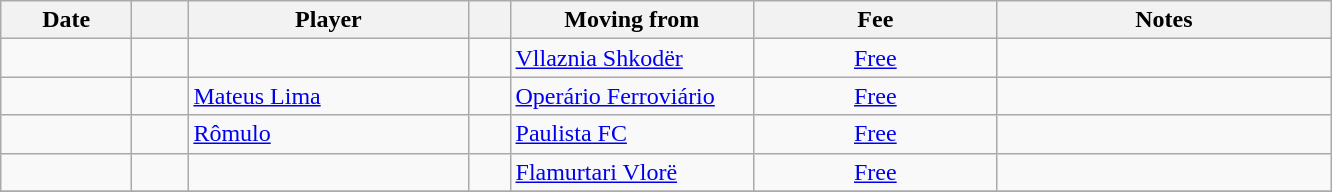<table class="wikitable sortable">
<tr>
<th style="width:80px;">Date</th>
<th style="width:30px;"></th>
<th style="width:180px;">Player</th>
<th style="width:20px;"></th>
<th style="width:155px;">Moving from</th>
<th style="width:155px;" class="unsortable">Fee</th>
<th style="width:215px;" class="unsortable">Notes</th>
</tr>
<tr>
<td></td>
<td align=center></td>
<td> </td>
<td></td>
<td> <a href='#'>Vllaznia Shkodër</a></td>
<td align=center><a href='#'>Free</a></td>
<td align=center></td>
</tr>
<tr>
<td></td>
<td align=center></td>
<td> <a href='#'>Mateus Lima</a></td>
<td></td>
<td> <a href='#'>Operário Ferroviário</a></td>
<td align=center><a href='#'>Free</a></td>
<td align=center></td>
</tr>
<tr>
<td></td>
<td align=center></td>
<td> <a href='#'>Rômulo</a></td>
<td></td>
<td> <a href='#'>Paulista FC</a></td>
<td align=center><a href='#'>Free</a></td>
<td align=center></td>
</tr>
<tr>
<td></td>
<td align=center></td>
<td> </td>
<td></td>
<td> <a href='#'>Flamurtari Vlorë</a></td>
<td align=center><a href='#'>Free</a></td>
<td align=center></td>
</tr>
<tr>
</tr>
</table>
